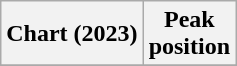<table class="wikitable sortable plainrowheaders" style="text-align:center">
<tr>
<th scope="col">Chart (2023)</th>
<th scope="col">Peak<br>position</th>
</tr>
<tr>
</tr>
</table>
